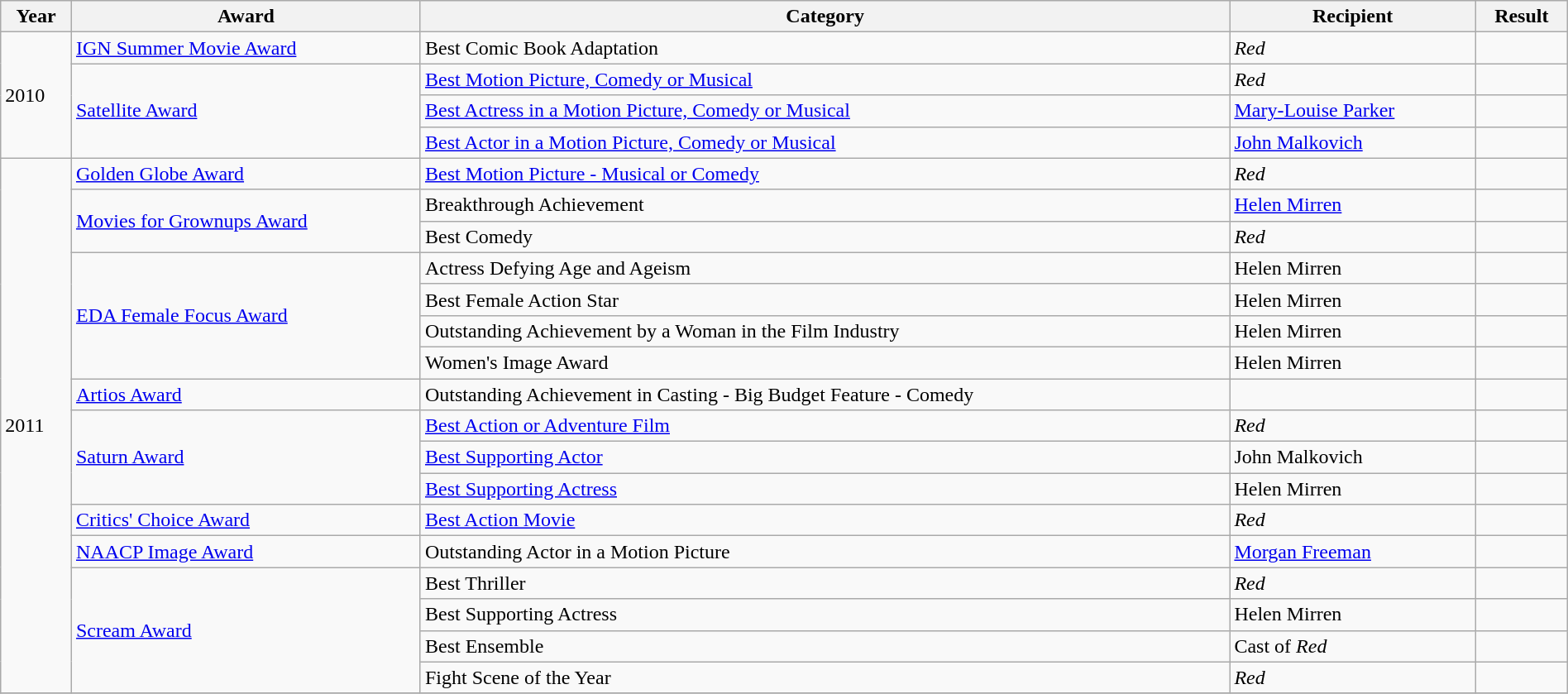<table class="wikitable sortable" style="width:100%;">
<tr>
<th>Year</th>
<th>Award</th>
<th>Category</th>
<th>Recipient</th>
<th>Result</th>
</tr>
<tr>
<td rowspan="4">2010</td>
<td><a href='#'>IGN Summer Movie Award</a></td>
<td>Best Comic Book Adaptation</td>
<td><em>Red</em></td>
<td></td>
</tr>
<tr>
<td rowspan="3"><a href='#'>Satellite Award</a></td>
<td><a href='#'>Best Motion Picture, Comedy or Musical</a></td>
<td><em>Red</em></td>
<td></td>
</tr>
<tr>
<td><a href='#'>Best Actress in a Motion Picture, Comedy or Musical</a></td>
<td><a href='#'>Mary-Louise Parker</a></td>
<td></td>
</tr>
<tr>
<td><a href='#'>Best Actor in a Motion Picture, Comedy or Musical</a></td>
<td><a href='#'>John Malkovich</a></td>
<td></td>
</tr>
<tr>
<td rowspan="17">2011</td>
<td><a href='#'>Golden Globe Award</a></td>
<td><a href='#'>Best Motion Picture - Musical or Comedy</a></td>
<td><em>Red</em></td>
<td></td>
</tr>
<tr>
<td rowspan="2"><a href='#'>Movies for Grownups Award</a></td>
<td>Breakthrough Achievement</td>
<td><a href='#'>Helen Mirren</a></td>
<td></td>
</tr>
<tr>
<td>Best Comedy</td>
<td><em>Red</em></td>
<td></td>
</tr>
<tr>
<td rowspan="4"><a href='#'>EDA Female Focus Award</a></td>
<td>Actress Defying Age and Ageism</td>
<td>Helen Mirren</td>
<td></td>
</tr>
<tr>
<td>Best Female Action Star</td>
<td>Helen Mirren</td>
<td></td>
</tr>
<tr>
<td>Outstanding Achievement by a Woman in the Film Industry</td>
<td>Helen Mirren</td>
<td></td>
</tr>
<tr>
<td>Women's Image Award</td>
<td>Helen Mirren</td>
<td></td>
</tr>
<tr>
<td><a href='#'>Artios Award</a></td>
<td>Outstanding Achievement in Casting - Big Budget Feature - Comedy</td>
<td></td>
<td></td>
</tr>
<tr>
<td rowspan="3"><a href='#'>Saturn Award</a></td>
<td><a href='#'>Best Action or Adventure Film</a></td>
<td><em>Red</em></td>
<td></td>
</tr>
<tr>
<td><a href='#'>Best Supporting Actor</a></td>
<td>John Malkovich</td>
<td></td>
</tr>
<tr>
<td><a href='#'>Best Supporting Actress</a></td>
<td>Helen Mirren</td>
<td></td>
</tr>
<tr>
<td><a href='#'>Critics' Choice Award</a></td>
<td><a href='#'>Best Action Movie</a></td>
<td><em>Red</em></td>
<td></td>
</tr>
<tr>
<td><a href='#'>NAACP Image Award</a></td>
<td>Outstanding Actor in a Motion Picture</td>
<td><a href='#'>Morgan Freeman</a></td>
<td></td>
</tr>
<tr>
<td rowspan="4"><a href='#'>Scream Award</a></td>
<td>Best Thriller</td>
<td><em>Red</em></td>
<td></td>
</tr>
<tr>
<td>Best Supporting Actress</td>
<td>Helen Mirren</td>
<td></td>
</tr>
<tr>
<td>Best Ensemble</td>
<td>Cast of <em>Red</em></td>
<td></td>
</tr>
<tr>
<td>Fight Scene of the Year</td>
<td><em>Red</em></td>
<td></td>
</tr>
<tr>
</tr>
</table>
